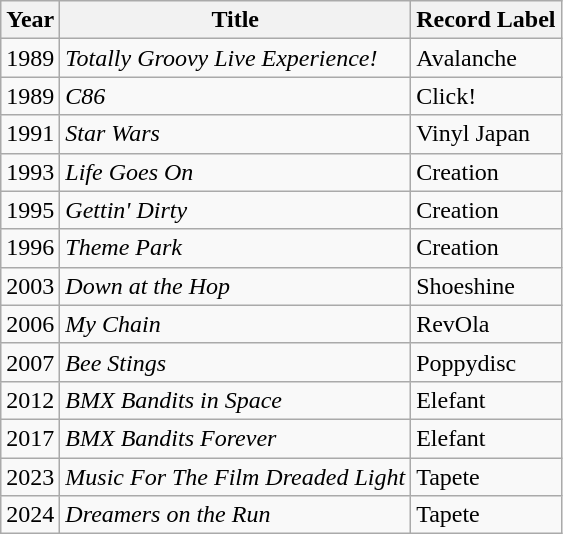<table class="wikitable">
<tr>
<th>Year</th>
<th>Title</th>
<th>Record Label</th>
</tr>
<tr>
<td>1989</td>
<td><em>Totally Groovy Live Experience!</em></td>
<td>Avalanche</td>
</tr>
<tr>
<td>1989</td>
<td><em>C86</em></td>
<td>Click!</td>
</tr>
<tr>
<td>1991</td>
<td><em>Star Wars</em></td>
<td>Vinyl Japan</td>
</tr>
<tr>
<td>1993</td>
<td><em>Life Goes On</em></td>
<td>Creation</td>
</tr>
<tr>
<td>1995</td>
<td><em>Gettin' Dirty</em></td>
<td>Creation</td>
</tr>
<tr>
<td>1996</td>
<td><em>Theme Park</em></td>
<td>Creation</td>
</tr>
<tr>
<td>2003</td>
<td><em>Down at the Hop</em></td>
<td>Shoeshine</td>
</tr>
<tr>
<td>2006</td>
<td><em>My Chain</em></td>
<td>RevOla</td>
</tr>
<tr>
<td>2007</td>
<td><em>Bee Stings</em></td>
<td>Poppydisc</td>
</tr>
<tr>
<td>2012</td>
<td><em>BMX Bandits in Space</em></td>
<td>Elefant</td>
</tr>
<tr>
<td>2017</td>
<td><em>BMX Bandits Forever</em></td>
<td>Elefant</td>
</tr>
<tr>
<td>2023</td>
<td><em>Music For The Film Dreaded Light</em></td>
<td>Tapete</td>
</tr>
<tr>
<td>2024</td>
<td><em>Dreamers on the Run</em></td>
<td>Tapete</td>
</tr>
</table>
